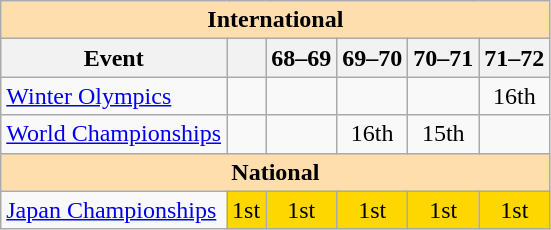<table class="wikitable" style="text-align:center">
<tr>
<th style="background-color: #ffdead; " colspan=6 align=center>International</th>
</tr>
<tr>
<th>Event</th>
<th></th>
<th>68–69</th>
<th>69–70</th>
<th>70–71</th>
<th>71–72</th>
</tr>
<tr>
<td align=left><a href='#'>Winter Olympics</a></td>
<td></td>
<td></td>
<td></td>
<td></td>
<td>16th</td>
</tr>
<tr>
<td align=left><a href='#'>World Championships</a></td>
<td></td>
<td></td>
<td>16th</td>
<td>15th</td>
<td></td>
</tr>
<tr>
<th style="background-color: #ffdead; " colspan=6 align=center>National</th>
</tr>
<tr>
<td align=left><a href='#'>Japan Championships</a></td>
<td bgcolor=gold>1st</td>
<td bgcolor=gold>1st</td>
<td bgcolor=gold>1st</td>
<td bgcolor=gold>1st</td>
<td bgcolor=gold>1st</td>
</tr>
</table>
